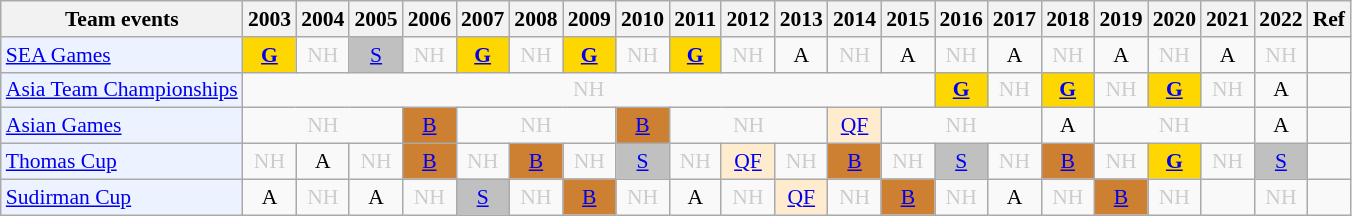<table class="wikitable" style="font-size: 90%; text-align:center">
<tr>
<th>Team events</th>
<th>2003</th>
<th>2004</th>
<th>2005</th>
<th>2006</th>
<th>2007</th>
<th>2008</th>
<th>2009</th>
<th>2010</th>
<th>2011</th>
<th>2012</th>
<th>2013</th>
<th>2014</th>
<th>2015</th>
<th>2016</th>
<th>2017</th>
<th>2018</th>
<th>2019</th>
<th>2020</th>
<th>2021</th>
<th>2022</th>
<th>Ref</th>
</tr>
<tr>
<td bgcolor="#ECF2FF"; align="left"><a href='#'>SEA Games</a></td>
<td bgcolor=gold><a href='#'><strong>G</strong></a></td>
<td style=color:#ccc>NH</td>
<td bgcolor=silver><a href='#'>S</a></td>
<td style=color:#ccc>NH</td>
<td bgcolor=gold><a href='#'><strong>G</strong></a></td>
<td style=color:#ccc>NH</td>
<td bgcolor=gold><a href='#'><strong>G</strong></a></td>
<td style=color:#ccc>NH</td>
<td bgcolor=gold><a href='#'><strong>G</strong></a></td>
<td style=color:#ccc>NH</td>
<td>A</td>
<td style=color:#ccc>NH</td>
<td>A</td>
<td style=color:#ccc>NH</td>
<td>A</td>
<td style=color:#ccc>NH</td>
<td>A</td>
<td style=color:#ccc>NH</td>
<td>A</td>
<td style=color:#ccc>NH</td>
<td></td>
</tr>
<tr>
<td bgcolor="#ECF2FF"; align="left"><a href='#'>Asia Team Championships</a></td>
<td colspan="13" style=color:#ccc>NH</td>
<td bgcolor=gold><a href='#'><strong>G</strong></a></td>
<td style=color:#ccc>NH</td>
<td bgcolor=gold><a href='#'><strong>G</strong></a></td>
<td style=color:#ccc>NH</td>
<td bgcolor=gold><a href='#'><strong>G</strong></a></td>
<td style=color:#ccc>NH</td>
<td>A</td>
<td></td>
</tr>
<tr>
<td bgcolor="#ECF2FF"; align="left"><a href='#'>Asian Games</a></td>
<td colspan="3" style=color:#ccc>NH</td>
<td bgcolor=CD7F32><a href='#'>B</a></td>
<td colspan="3" style=color:#ccc>NH</td>
<td bgcolor=CD7F32><a href='#'>B</a></td>
<td colspan="3" style=color:#ccc>NH</td>
<td bgcolor=FFEBCD><a href='#'>QF</a></td>
<td colspan="3" style=color:#ccc>NH</td>
<td>A</td>
<td colspan="3" style=color:#ccc>NH</td>
<td>A</td>
<td></td>
</tr>
<tr>
<td bgcolor="#ECF2FF"; align="left"><a href='#'>Thomas Cup</a></td>
<td style=color:#ccc>NH</td>
<td>A</td>
<td style=color:#ccc>NH</td>
<td bgcolor=CD7F32><a href='#'>B</a></td>
<td style=color:#ccc>NH</td>
<td bgcolor=CD7F32><a href='#'>B</a></td>
<td style=color:#ccc>NH</td>
<td bgcolor=silver><a href='#'>S</a></td>
<td style=color:#ccc>NH</td>
<td bgcolor=FFEBCD><a href='#'>QF</a></td>
<td style=color:#ccc>NH</td>
<td bgcolor=CD7F32><a href='#'>B</a></td>
<td style=color:#ccc>NH</td>
<td bgcolor=silver><a href='#'>S</a></td>
<td style=color:#ccc>NH</td>
<td bgcolor=CD7F32><a href='#'>B</a></td>
<td style=color:#ccc>NH</td>
<td bgcolor=gold><a href='#'><strong>G</strong></a></td>
<td style=color:#ccc>NH</td>
<td bgcolor=silver><a href='#'>S</a></td>
<td></td>
</tr>
<tr>
<td bgcolor="#ECF2FF"; align="left"><a href='#'>Sudirman Cup</a></td>
<td>A</td>
<td style=color:#ccc>NH</td>
<td>A</td>
<td style=color:#ccc>NH</td>
<td bgcolor=silver><a href='#'>S</a></td>
<td style=color:#ccc>NH</td>
<td bgcolor=CD7F32><a href='#'>B</a></td>
<td style=color:#ccc>NH</td>
<td>A</td>
<td style=color:#ccc>NH</td>
<td bgcolor=FFEBCD><a href='#'>QF</a></td>
<td style=color:#ccc>NH</td>
<td bgcolor=CD7F32><a href='#'>B</a></td>
<td style=color:#ccc>NH</td>
<td>A</td>
<td style=color:#ccc>NH</td>
<td bgcolor=CD7F32><a href='#'>B</a></td>
<td style=color:#ccc>NH</td>
<td></td>
<td style=color:#ccc>NH</td>
<td></td>
</tr>
</table>
